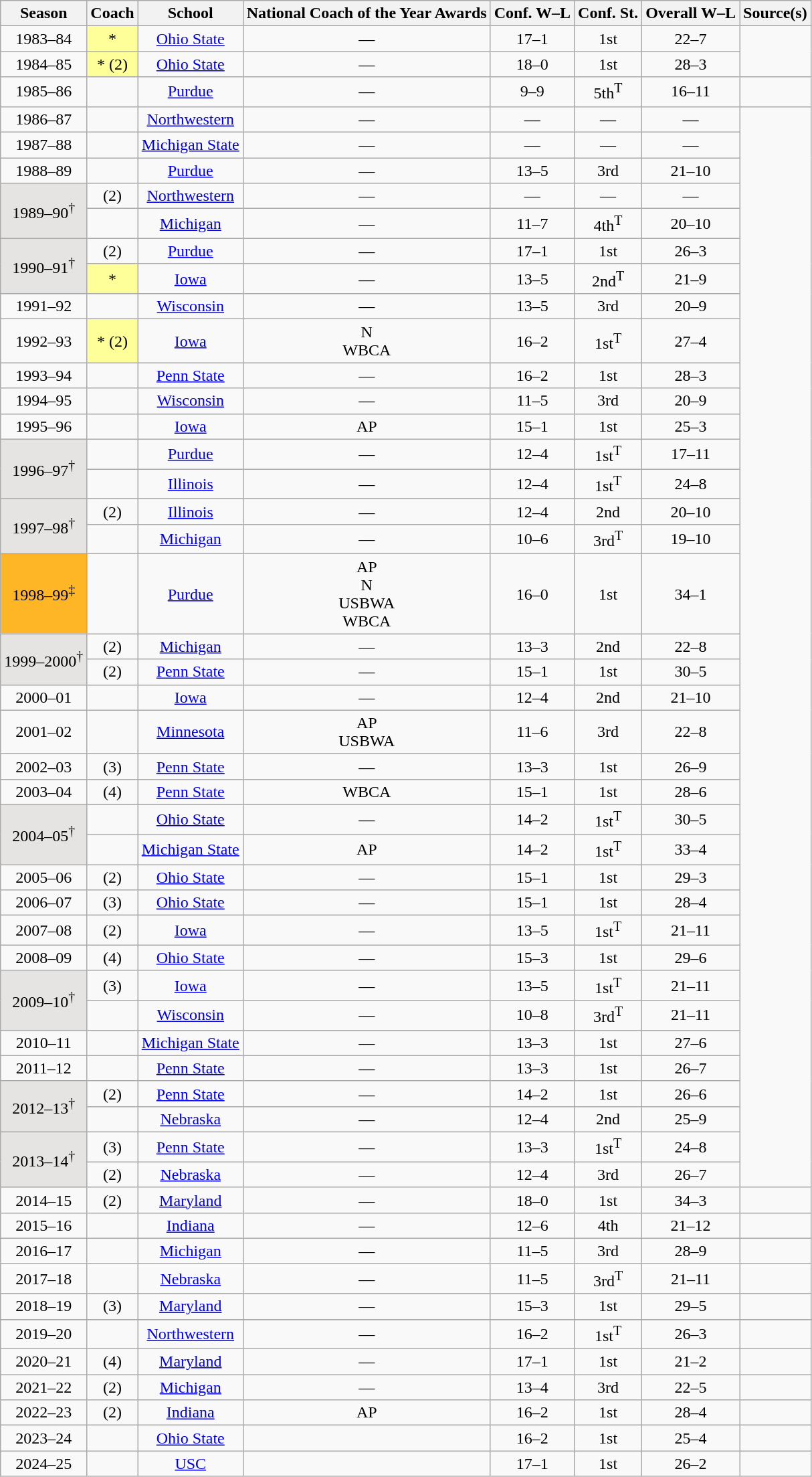<table class="wikitable sortable" style="text-align:center;">
<tr>
<th>Season</th>
<th>Coach</th>
<th>School</th>
<th class=unsortable>National Coach of the Year Awards</th>
<th>Conf. W–L</th>
<th>Conf. St.</th>
<th>Overall W–L</th>
<th class=unsortable>Source(s)</th>
</tr>
<tr>
<td>1983–84</td>
<td style="background-color:#FFFF99">*</td>
<td><a href='#'>Ohio State</a></td>
<td>—</td>
<td>17–1</td>
<td>1st</td>
<td>22–7</td>
<td rowspan="2"></td>
</tr>
<tr>
<td>1984–85</td>
<td style="background-color:#FFFF99">* (2)</td>
<td><a href='#'>Ohio State</a></td>
<td>—</td>
<td>18–0</td>
<td>1st</td>
<td>28–3</td>
</tr>
<tr>
<td>1985–86</td>
<td></td>
<td><a href='#'>Purdue</a></td>
<td>—</td>
<td>9–9</td>
<td>5th<sup>T</sup></td>
<td>16–11</td>
<td></td>
</tr>
<tr>
<td>1986–87</td>
<td></td>
<td><a href='#'>Northwestern</a></td>
<td>—</td>
<td>—</td>
<td>—</td>
<td>—</td>
<td rowspan="37"></td>
</tr>
<tr>
<td>1987–88</td>
<td></td>
<td><a href='#'>Michigan State</a></td>
<td>—</td>
<td>—</td>
<td>—</td>
<td>—</td>
</tr>
<tr>
<td>1988–89</td>
<td></td>
<td><a href='#'>Purdue</a></td>
<td>—</td>
<td>13–5</td>
<td>3rd</td>
<td>21–10</td>
</tr>
<tr>
<td rowspan=2 bgcolor=#e5e4e2>1989–90<sup>†</sup></td>
<td> (2)</td>
<td><a href='#'>Northwestern</a></td>
<td>—</td>
<td>—</td>
<td>—</td>
<td>—</td>
</tr>
<tr>
<td></td>
<td><a href='#'>Michigan</a></td>
<td>—</td>
<td>11–7</td>
<td>4th<sup>T</sup></td>
<td>20–10</td>
</tr>
<tr>
<td rowspan=2 bgcolor=#e5e4e2>1990–91<sup>†</sup></td>
<td> (2)</td>
<td><a href='#'>Purdue</a></td>
<td>—</td>
<td>17–1</td>
<td>1st</td>
<td>26–3</td>
</tr>
<tr>
<td style="background-color:#FFFF99">*</td>
<td><a href='#'>Iowa</a></td>
<td>—</td>
<td>13–5</td>
<td>2nd<sup>T</sup></td>
<td>21–9</td>
</tr>
<tr>
<td>1991–92</td>
<td></td>
<td><a href='#'>Wisconsin</a></td>
<td>—</td>
<td>13–5</td>
<td>3rd</td>
<td>20–9</td>
</tr>
<tr>
<td>1992–93</td>
<td style="background-color:#FFFF99">* (2)</td>
<td><a href='#'>Iowa</a></td>
<td>N<br>WBCA</td>
<td>16–2</td>
<td>1st<sup>T</sup></td>
<td>27–4</td>
</tr>
<tr>
<td>1993–94</td>
<td></td>
<td><a href='#'>Penn State</a></td>
<td>—</td>
<td>16–2</td>
<td>1st</td>
<td>28–3</td>
</tr>
<tr>
<td>1994–95</td>
<td></td>
<td><a href='#'>Wisconsin</a></td>
<td>—</td>
<td>11–5</td>
<td>3rd</td>
<td>20–9</td>
</tr>
<tr>
<td>1995–96</td>
<td></td>
<td><a href='#'>Iowa</a></td>
<td>AP</td>
<td>15–1</td>
<td>1st</td>
<td>25–3</td>
</tr>
<tr>
<td rowspan=2 bgcolor=#e5e4e2>1996–97<sup>†</sup></td>
<td></td>
<td><a href='#'>Purdue</a></td>
<td>—</td>
<td>12–4</td>
<td>1st<sup>T</sup></td>
<td>17–11</td>
</tr>
<tr>
<td></td>
<td><a href='#'>Illinois</a></td>
<td>—</td>
<td>12–4</td>
<td>1st<sup>T</sup></td>
<td>24–8</td>
</tr>
<tr>
<td rowspan=2 bgcolor=#e5e4e2>1997–98<sup>†</sup></td>
<td> (2)</td>
<td><a href='#'>Illinois</a></td>
<td>—</td>
<td>12–4</td>
<td>2nd</td>
<td>20–10</td>
</tr>
<tr>
<td></td>
<td><a href='#'>Michigan</a></td>
<td>—</td>
<td>10–6</td>
<td>3rd<sup>T</sup></td>
<td>19–10</td>
</tr>
<tr>
<td bgcolor=#ffb626>1998–99<sup>‡</sup></td>
<td></td>
<td><a href='#'>Purdue</a></td>
<td>AP<br>N<br>USBWA<br>WBCA</td>
<td>16–0</td>
<td>1st</td>
<td>34–1</td>
</tr>
<tr>
<td rowspan=2 bgcolor=#e5e4e2>1999–2000<sup>†</sup></td>
<td> (2)</td>
<td><a href='#'>Michigan</a></td>
<td>—</td>
<td>13–3</td>
<td>2nd</td>
<td>22–8</td>
</tr>
<tr>
<td> (2)</td>
<td><a href='#'>Penn State</a></td>
<td>—</td>
<td>15–1</td>
<td>1st</td>
<td>30–5</td>
</tr>
<tr>
<td>2000–01</td>
<td></td>
<td><a href='#'>Iowa</a></td>
<td>—</td>
<td>12–4</td>
<td>2nd</td>
<td>21–10</td>
</tr>
<tr>
<td>2001–02</td>
<td></td>
<td><a href='#'>Minnesota</a></td>
<td>AP<br>USBWA</td>
<td>11–6</td>
<td>3rd</td>
<td>22–8</td>
</tr>
<tr>
<td>2002–03</td>
<td> (3)</td>
<td><a href='#'>Penn State</a></td>
<td>—</td>
<td>13–3</td>
<td>1st</td>
<td>26–9</td>
</tr>
<tr>
<td>2003–04</td>
<td> (4)</td>
<td><a href='#'>Penn State</a></td>
<td>WBCA</td>
<td>15–1</td>
<td>1st</td>
<td>28–6</td>
</tr>
<tr>
<td rowspan=2 bgcolor=#e5e4e2>2004–05<sup>†</sup></td>
<td></td>
<td><a href='#'>Ohio State</a></td>
<td>—</td>
<td>14–2</td>
<td>1st<sup>T</sup></td>
<td>30–5</td>
</tr>
<tr>
<td></td>
<td><a href='#'>Michigan State</a></td>
<td>AP</td>
<td>14–2</td>
<td>1st<sup>T</sup></td>
<td>33–4</td>
</tr>
<tr>
<td>2005–06</td>
<td> (2)</td>
<td><a href='#'>Ohio State</a></td>
<td>—</td>
<td>15–1</td>
<td>1st</td>
<td>29–3</td>
</tr>
<tr>
<td>2006–07</td>
<td> (3)</td>
<td><a href='#'>Ohio State</a></td>
<td>—</td>
<td>15–1</td>
<td>1st</td>
<td>28–4</td>
</tr>
<tr>
<td>2007–08</td>
<td> (2)</td>
<td><a href='#'>Iowa</a></td>
<td>—</td>
<td>13–5</td>
<td>1st<sup>T</sup></td>
<td>21–11</td>
</tr>
<tr>
<td>2008–09</td>
<td> (4)</td>
<td><a href='#'>Ohio State</a></td>
<td>—</td>
<td>15–3</td>
<td>1st</td>
<td>29–6</td>
</tr>
<tr>
<td rowspan=2 bgcolor=#e5e4e2>2009–10<sup>†</sup></td>
<td> (3)</td>
<td><a href='#'>Iowa</a></td>
<td>—</td>
<td>13–5</td>
<td>1st<sup>T</sup></td>
<td>21–11</td>
</tr>
<tr>
<td></td>
<td><a href='#'>Wisconsin</a></td>
<td>—</td>
<td>10–8</td>
<td>3rd<sup>T</sup></td>
<td>21–11</td>
</tr>
<tr>
<td>2010–11</td>
<td></td>
<td><a href='#'>Michigan State</a></td>
<td>—</td>
<td>13–3</td>
<td>1st</td>
<td>27–6</td>
</tr>
<tr>
<td>2011–12</td>
<td></td>
<td><a href='#'>Penn State</a></td>
<td>—</td>
<td>13–3</td>
<td>1st</td>
<td>26–7</td>
</tr>
<tr>
<td rowspan=2 bgcolor=#e5e4e2>2012–13<sup>†</sup></td>
<td> (2)</td>
<td><a href='#'>Penn State</a></td>
<td>—</td>
<td>14–2</td>
<td>1st</td>
<td>26–6</td>
</tr>
<tr>
<td></td>
<td><a href='#'>Nebraska</a></td>
<td>—</td>
<td>12–4</td>
<td>2nd</td>
<td>25–9</td>
</tr>
<tr>
<td rowspan=2 bgcolor=#e5e4e2>2013–14<sup>†</sup></td>
<td> (3)</td>
<td><a href='#'>Penn State</a></td>
<td>—</td>
<td>13–3</td>
<td>1st<sup>T</sup></td>
<td>24–8</td>
</tr>
<tr>
<td> (2)</td>
<td><a href='#'>Nebraska</a></td>
<td>—</td>
<td>12–4</td>
<td>3rd</td>
<td>26–7</td>
</tr>
<tr>
<td>2014–15</td>
<td> (2)</td>
<td><a href='#'>Maryland</a></td>
<td>—</td>
<td>18–0</td>
<td>1st</td>
<td>34–3</td>
<td></td>
</tr>
<tr>
<td>2015–16</td>
<td></td>
<td><a href='#'>Indiana</a></td>
<td>—</td>
<td>12–6</td>
<td>4th</td>
<td>21–12</td>
<td></td>
</tr>
<tr>
<td>2016–17</td>
<td></td>
<td><a href='#'>Michigan</a></td>
<td>—</td>
<td>11–5</td>
<td>3rd</td>
<td>28–9</td>
<td></td>
</tr>
<tr>
<td>2017–18</td>
<td></td>
<td><a href='#'>Nebraska</a></td>
<td>—</td>
<td>11–5</td>
<td>3rd<sup>T</sup></td>
<td>21–11</td>
<td></td>
</tr>
<tr>
<td>2018–19</td>
<td> (3)</td>
<td><a href='#'>Maryland</a></td>
<td>—</td>
<td>15–3</td>
<td>1st</td>
<td>29–5</td>
<td></td>
</tr>
<tr>
</tr>
<tr>
<td>2019–20</td>
<td></td>
<td><a href='#'>Northwestern</a></td>
<td>—</td>
<td>16–2</td>
<td>1st<sup>T</sup></td>
<td>26–3</td>
<td></td>
</tr>
<tr>
<td>2020–21</td>
<td> (4)</td>
<td><a href='#'>Maryland</a></td>
<td>—</td>
<td>17–1</td>
<td>1st</td>
<td>21–2</td>
<td></td>
</tr>
<tr>
<td>2021–22</td>
<td> (2)</td>
<td><a href='#'>Michigan</a></td>
<td>—</td>
<td>13–4</td>
<td>3rd</td>
<td>22–5</td>
<td></td>
</tr>
<tr>
<td>2022–23</td>
<td> (2)</td>
<td><a href='#'>Indiana</a></td>
<td>AP</td>
<td>16–2</td>
<td>1st</td>
<td>28–4</td>
<td></td>
</tr>
<tr>
<td>2023–24</td>
<td></td>
<td><a href='#'>Ohio State</a></td>
<td></td>
<td>16–2</td>
<td>1st</td>
<td>25–4</td>
<td></td>
</tr>
<tr>
<td>2024–25</td>
<td></td>
<td><a href='#'>USC</a></td>
<td></td>
<td>17–1</td>
<td>1st</td>
<td>26–2</td>
<td></td>
</tr>
</table>
